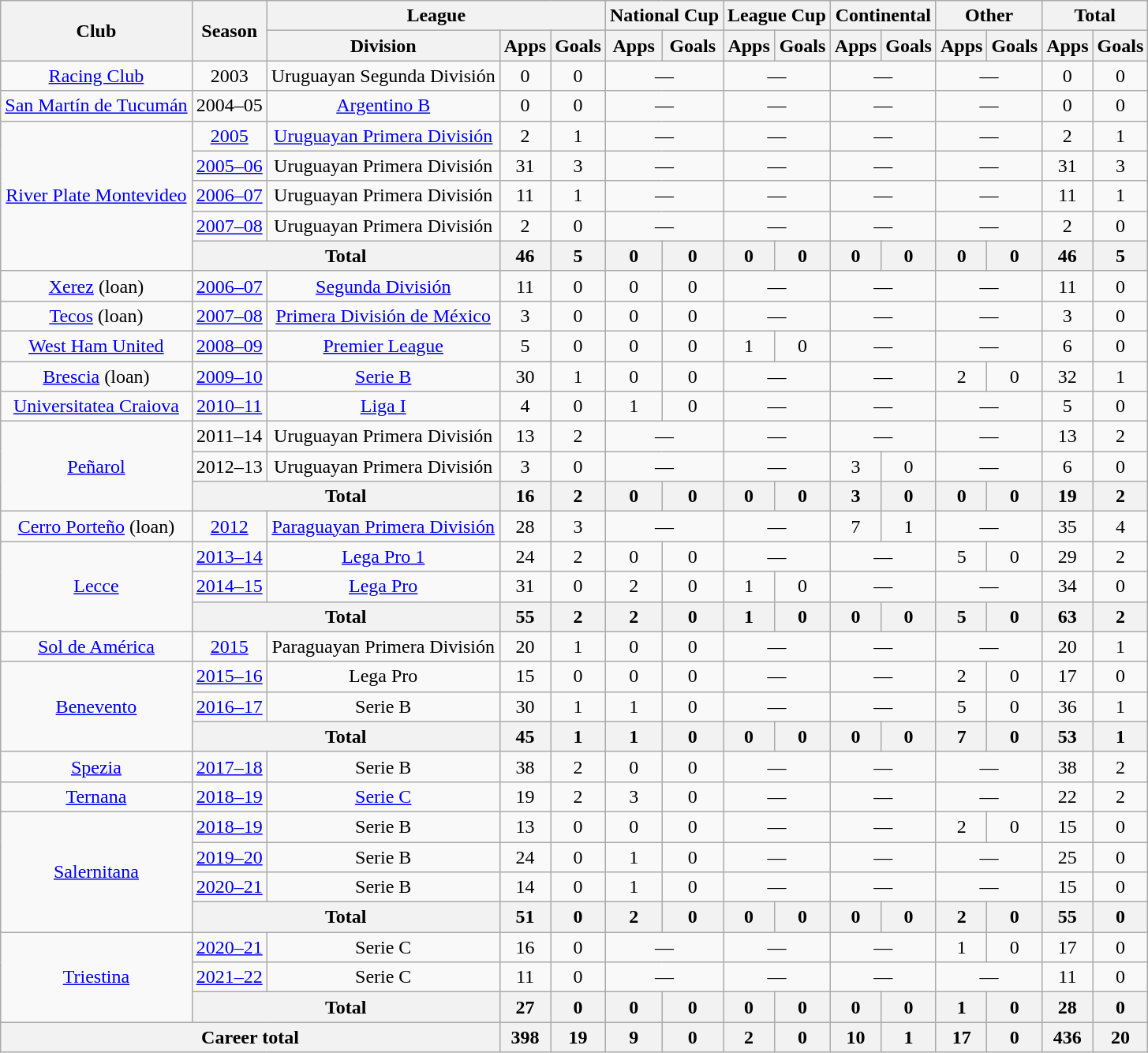<table class="wikitable" style="text-align:center">
<tr>
<th rowspan="2">Club</th>
<th rowspan="2">Season</th>
<th colspan="3">League</th>
<th colspan="2">National Cup</th>
<th colspan="2">League Cup</th>
<th colspan="2">Continental</th>
<th colspan="2">Other</th>
<th colspan="2">Total</th>
</tr>
<tr>
<th>Division</th>
<th>Apps</th>
<th>Goals</th>
<th>Apps</th>
<th>Goals</th>
<th>Apps</th>
<th>Goals</th>
<th>Apps</th>
<th>Goals</th>
<th>Apps</th>
<th>Goals</th>
<th>Apps</th>
<th>Goals</th>
</tr>
<tr>
<td><a href='#'>Racing Club</a></td>
<td>2003</td>
<td>Uruguayan Segunda División</td>
<td>0</td>
<td>0</td>
<td colspan="2">—</td>
<td colspan="2">—</td>
<td colspan="2">—</td>
<td colspan="2">—</td>
<td>0</td>
<td>0</td>
</tr>
<tr>
<td><a href='#'>San Martín de Tucumán</a></td>
<td>2004–05</td>
<td><a href='#'>Argentino B</a></td>
<td>0</td>
<td>0</td>
<td colspan="2">—</td>
<td colspan="2">—</td>
<td colspan="2">—</td>
<td colspan="2">—</td>
<td>0</td>
<td>0</td>
</tr>
<tr>
<td rowspan="5"><a href='#'>River Plate Montevideo</a></td>
<td><a href='#'>2005</a></td>
<td><a href='#'>Uruguayan Primera División</a></td>
<td>2</td>
<td>1</td>
<td colspan="2">—</td>
<td colspan="2">—</td>
<td colspan="2">—</td>
<td colspan="2">—</td>
<td>2</td>
<td>1</td>
</tr>
<tr>
<td><a href='#'>2005–06</a></td>
<td>Uruguayan Primera División</td>
<td>31</td>
<td>3</td>
<td colspan="2">—</td>
<td colspan="2">—</td>
<td colspan="2">—</td>
<td colspan="2">—</td>
<td>31</td>
<td>3</td>
</tr>
<tr>
<td><a href='#'>2006–07</a></td>
<td>Uruguayan Primera División</td>
<td>11</td>
<td>1</td>
<td colspan="2">—</td>
<td colspan="2">—</td>
<td colspan="2">—</td>
<td colspan="2">—</td>
<td>11</td>
<td>1</td>
</tr>
<tr>
<td><a href='#'>2007–08</a></td>
<td>Uruguayan Primera División</td>
<td>2</td>
<td>0</td>
<td colspan="2">—</td>
<td colspan="2">—</td>
<td colspan="2">—</td>
<td colspan="2">—</td>
<td>2</td>
<td>0</td>
</tr>
<tr>
<th colspan="2">Total</th>
<th>46</th>
<th>5</th>
<th>0</th>
<th>0</th>
<th>0</th>
<th>0</th>
<th>0</th>
<th>0</th>
<th>0</th>
<th>0</th>
<th>46</th>
<th>5</th>
</tr>
<tr>
<td><a href='#'>Xerez</a> (loan)</td>
<td><a href='#'>2006–07</a></td>
<td><a href='#'>Segunda División</a></td>
<td>11</td>
<td>0</td>
<td>0</td>
<td>0</td>
<td colspan="2">—</td>
<td colspan="2">—</td>
<td colspan="2">—</td>
<td>11</td>
<td>0</td>
</tr>
<tr>
<td><a href='#'>Tecos</a> (loan)</td>
<td><a href='#'>2007–08</a></td>
<td><a href='#'>Primera División de México</a></td>
<td>3</td>
<td>0</td>
<td>0</td>
<td>0</td>
<td colspan="2">—</td>
<td colspan="2">—</td>
<td colspan="2">—</td>
<td>3</td>
<td>0</td>
</tr>
<tr>
<td><a href='#'>West Ham United</a></td>
<td><a href='#'>2008–09</a></td>
<td><a href='#'>Premier League</a></td>
<td>5</td>
<td>0</td>
<td>0</td>
<td>0</td>
<td>1</td>
<td>0</td>
<td colspan="2">—</td>
<td colspan="2">—</td>
<td>6</td>
<td>0</td>
</tr>
<tr>
<td><a href='#'>Brescia</a> (loan)</td>
<td><a href='#'>2009–10</a></td>
<td><a href='#'>Serie B</a></td>
<td>30</td>
<td>1</td>
<td>0</td>
<td>0</td>
<td colspan="2">—</td>
<td colspan="2">—</td>
<td>2</td>
<td>0</td>
<td>32</td>
<td>1</td>
</tr>
<tr>
<td><a href='#'>Universitatea Craiova</a></td>
<td><a href='#'>2010–11</a></td>
<td><a href='#'>Liga I</a></td>
<td>4</td>
<td>0</td>
<td>1</td>
<td>0</td>
<td colspan="2">—</td>
<td colspan="2">—</td>
<td colspan="2">—</td>
<td>5</td>
<td>0</td>
</tr>
<tr>
<td rowspan="3"><a href='#'>Peñarol</a></td>
<td>2011–14</td>
<td>Uruguayan Primera División</td>
<td>13</td>
<td>2</td>
<td colspan="2">—</td>
<td colspan="2">—</td>
<td colspan="2">—</td>
<td colspan="2">—</td>
<td>13</td>
<td>2</td>
</tr>
<tr>
<td>2012–13</td>
<td>Uruguayan Primera División</td>
<td>3</td>
<td>0</td>
<td colspan="2">—</td>
<td colspan="2">—</td>
<td>3</td>
<td>0</td>
<td colspan="2">—</td>
<td>6</td>
<td>0</td>
</tr>
<tr>
<th colspan="2">Total</th>
<th>16</th>
<th>2</th>
<th>0</th>
<th>0</th>
<th>0</th>
<th>0</th>
<th>3</th>
<th>0</th>
<th>0</th>
<th>0</th>
<th>19</th>
<th>2</th>
</tr>
<tr>
<td><a href='#'>Cerro Porteño</a> (loan)</td>
<td><a href='#'>2012</a></td>
<td><a href='#'>Paraguayan Primera División</a></td>
<td>28</td>
<td>3</td>
<td colspan="2">—</td>
<td colspan="2">—</td>
<td>7</td>
<td>1</td>
<td colspan="2">—</td>
<td>35</td>
<td>4</td>
</tr>
<tr>
<td rowspan="3"><a href='#'>Lecce</a></td>
<td><a href='#'>2013–14</a></td>
<td><a href='#'>Lega Pro 1</a></td>
<td>24</td>
<td>2</td>
<td>0</td>
<td>0</td>
<td colspan="2">—</td>
<td colspan="2">—</td>
<td>5</td>
<td>0</td>
<td>29</td>
<td>2</td>
</tr>
<tr>
<td><a href='#'>2014–15</a></td>
<td><a href='#'>Lega Pro</a></td>
<td>31</td>
<td>0</td>
<td>2</td>
<td>0</td>
<td>1</td>
<td>0</td>
<td colspan="2">—</td>
<td colspan="2">—</td>
<td>34</td>
<td>0</td>
</tr>
<tr>
<th colspan="2">Total</th>
<th>55</th>
<th>2</th>
<th>2</th>
<th>0</th>
<th>1</th>
<th>0</th>
<th>0</th>
<th>0</th>
<th>5</th>
<th>0</th>
<th>63</th>
<th>2</th>
</tr>
<tr>
<td><a href='#'>Sol de América</a></td>
<td><a href='#'>2015</a></td>
<td>Paraguayan Primera División</td>
<td>20</td>
<td>1</td>
<td>0</td>
<td>0</td>
<td colspan="2">—</td>
<td colspan="2">—</td>
<td colspan="2">—</td>
<td>20</td>
<td>1</td>
</tr>
<tr>
<td rowspan="3"><a href='#'>Benevento</a></td>
<td><a href='#'>2015–16</a></td>
<td>Lega Pro</td>
<td>15</td>
<td>0</td>
<td>0</td>
<td>0</td>
<td colspan="2">—</td>
<td colspan="2">—</td>
<td>2</td>
<td>0</td>
<td>17</td>
<td>0</td>
</tr>
<tr>
<td><a href='#'>2016–17</a></td>
<td>Serie B</td>
<td>30</td>
<td>1</td>
<td>1</td>
<td>0</td>
<td colspan="2">—</td>
<td colspan="2">—</td>
<td>5</td>
<td>0</td>
<td>36</td>
<td>1</td>
</tr>
<tr>
<th colspan="2">Total</th>
<th>45</th>
<th>1</th>
<th>1</th>
<th>0</th>
<th>0</th>
<th>0</th>
<th>0</th>
<th>0</th>
<th>7</th>
<th>0</th>
<th>53</th>
<th>1</th>
</tr>
<tr>
<td><a href='#'>Spezia</a></td>
<td><a href='#'>2017–18</a></td>
<td>Serie B</td>
<td>38</td>
<td>2</td>
<td>0</td>
<td>0</td>
<td colspan="2">—</td>
<td colspan="2">—</td>
<td colspan="2">—</td>
<td>38</td>
<td>2</td>
</tr>
<tr>
<td><a href='#'>Ternana</a></td>
<td><a href='#'>2018–19</a></td>
<td><a href='#'>Serie C</a></td>
<td>19</td>
<td>2</td>
<td>3</td>
<td>0</td>
<td colspan="2">—</td>
<td colspan="2">—</td>
<td colspan="2">—</td>
<td>22</td>
<td>2</td>
</tr>
<tr>
<td rowspan="4"><a href='#'>Salernitana</a></td>
<td><a href='#'>2018–19</a></td>
<td>Serie B</td>
<td>13</td>
<td>0</td>
<td>0</td>
<td>0</td>
<td colspan="2">—</td>
<td colspan="2">—</td>
<td>2</td>
<td>0</td>
<td>15</td>
<td>0</td>
</tr>
<tr>
<td><a href='#'>2019–20</a></td>
<td>Serie B</td>
<td>24</td>
<td>0</td>
<td>1</td>
<td>0</td>
<td colspan="2">—</td>
<td colspan="2">—</td>
<td colspan="2">—</td>
<td>25</td>
<td>0</td>
</tr>
<tr>
<td><a href='#'>2020–21</a></td>
<td>Serie B</td>
<td>14</td>
<td>0</td>
<td>1</td>
<td>0</td>
<td colspan="2">—</td>
<td colspan="2">—</td>
<td colspan="2">—</td>
<td>15</td>
<td>0</td>
</tr>
<tr>
<th colspan="2">Total</th>
<th>51</th>
<th>0</th>
<th>2</th>
<th>0</th>
<th>0</th>
<th>0</th>
<th>0</th>
<th>0</th>
<th>2</th>
<th>0</th>
<th>55</th>
<th>0</th>
</tr>
<tr>
<td rowspan="3"><a href='#'>Triestina</a></td>
<td><a href='#'>2020–21</a></td>
<td>Serie C</td>
<td>16</td>
<td>0</td>
<td colspan="2">—</td>
<td colspan="2">—</td>
<td colspan="2">—</td>
<td>1</td>
<td>0</td>
<td>17</td>
<td>0</td>
</tr>
<tr>
<td><a href='#'>2021–22</a></td>
<td>Serie C</td>
<td>11</td>
<td>0</td>
<td colspan="2">—</td>
<td colspan="2">—</td>
<td colspan="2">—</td>
<td colspan="2">—</td>
<td>11</td>
<td>0</td>
</tr>
<tr>
<th colspan="2">Total</th>
<th>27</th>
<th>0</th>
<th>0</th>
<th>0</th>
<th>0</th>
<th>0</th>
<th>0</th>
<th>0</th>
<th>1</th>
<th>0</th>
<th>28</th>
<th>0</th>
</tr>
<tr>
<th colspan="3">Career total</th>
<th>398</th>
<th>19</th>
<th>9</th>
<th>0</th>
<th>2</th>
<th>0</th>
<th>10</th>
<th>1</th>
<th>17</th>
<th>0</th>
<th>436</th>
<th>20</th>
</tr>
</table>
